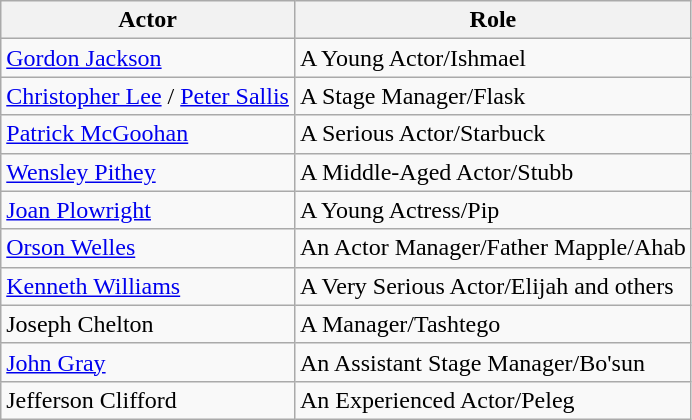<table class="wikitable">
<tr>
<th>Actor</th>
<th>Role</th>
</tr>
<tr>
<td><a href='#'>Gordon Jackson</a></td>
<td>A Young Actor/Ishmael</td>
</tr>
<tr>
<td><a href='#'>Christopher Lee</a> / <a href='#'>Peter Sallis</a></td>
<td>A Stage Manager/Flask</td>
</tr>
<tr>
<td><a href='#'>Patrick McGoohan</a></td>
<td>A Serious Actor/Starbuck</td>
</tr>
<tr>
<td><a href='#'>Wensley Pithey</a></td>
<td>A Middle-Aged Actor/Stubb</td>
</tr>
<tr>
<td><a href='#'>Joan Plowright</a></td>
<td>A Young Actress/Pip</td>
</tr>
<tr>
<td><a href='#'>Orson Welles</a></td>
<td>An Actor Manager/Father Mapple/Ahab</td>
</tr>
<tr>
<td><a href='#'>Kenneth Williams</a></td>
<td>A Very Serious Actor/Elijah and others</td>
</tr>
<tr>
<td>Joseph Chelton</td>
<td>A Manager/Tashtego</td>
</tr>
<tr>
<td><a href='#'>John Gray</a></td>
<td>An Assistant Stage Manager/Bo'sun</td>
</tr>
<tr>
<td>Jefferson Clifford</td>
<td>An Experienced Actor/Peleg</td>
</tr>
</table>
